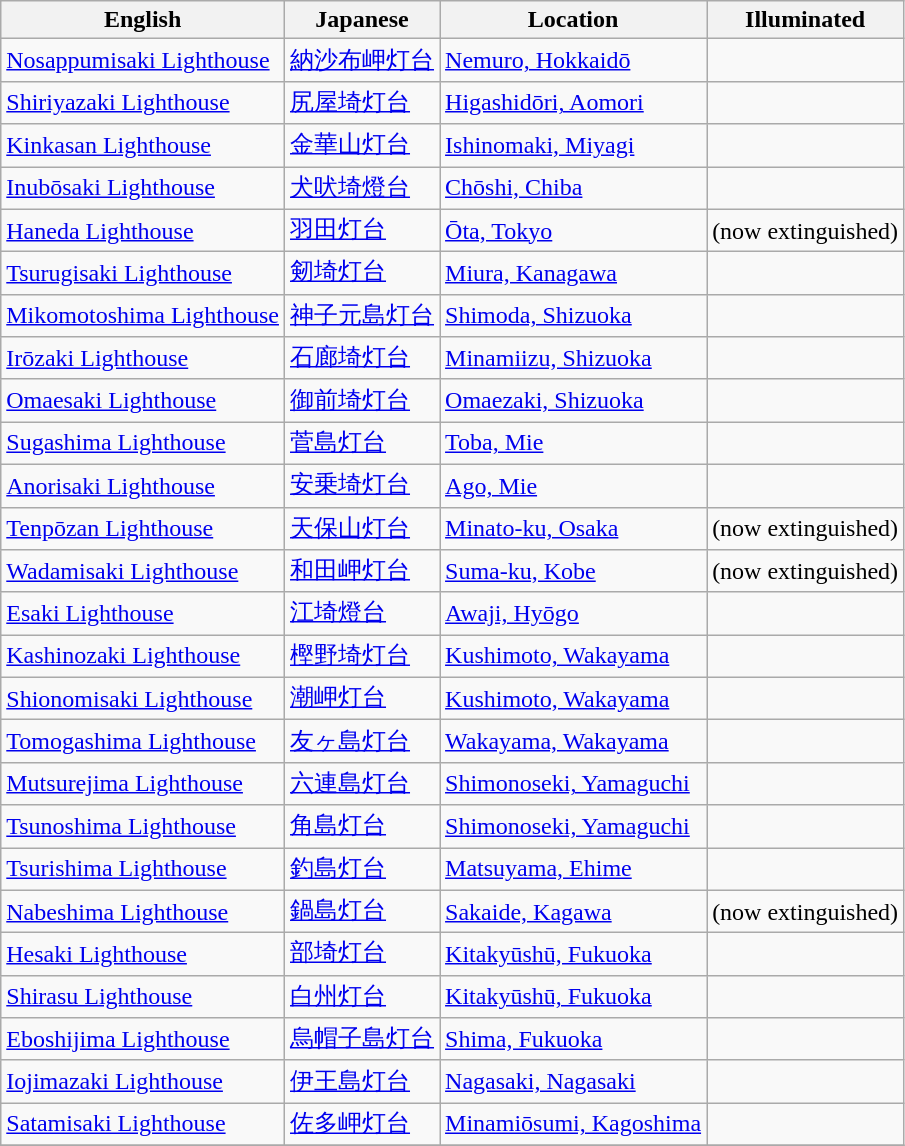<table class="wikitable sortable">
<tr>
<th scope="col">English</th>
<th scope="col" class="unsortable">Japanese</th>
<th scope="col">Location</th>
<th scope="col">Illuminated</th>
</tr>
<tr>
<td><a href='#'>Nosappumisaki Lighthouse</a></td>
<td><a href='#'>納沙布岬灯台</a></td>
<td><a href='#'>Nemuro, Hokkaidō</a></td>
<td></td>
</tr>
<tr>
<td><a href='#'>Shiriyazaki Lighthouse</a></td>
<td><a href='#'>尻屋埼灯台</a></td>
<td><a href='#'>Higashidōri, Aomori</a></td>
<td></td>
</tr>
<tr>
<td><a href='#'>Kinkasan Lighthouse</a></td>
<td><a href='#'>金華山灯台</a></td>
<td><a href='#'>Ishinomaki, Miyagi</a></td>
<td></td>
</tr>
<tr>
<td><a href='#'>Inubōsaki Lighthouse</a></td>
<td><a href='#'>犬吠埼燈台</a></td>
<td><a href='#'>Chōshi, Chiba</a></td>
<td></td>
</tr>
<tr>
<td><a href='#'>Haneda Lighthouse</a></td>
<td><a href='#'>羽田灯台</a></td>
<td data-sort-value="Ota, Tokyo"><a href='#'>Ōta, Tokyo</a></td>
<td> (now extinguished)</td>
</tr>
<tr>
<td><a href='#'>Tsurugisaki Lighthouse</a></td>
<td><a href='#'>剱埼灯台</a></td>
<td><a href='#'>Miura, Kanagawa</a></td>
<td></td>
</tr>
<tr>
<td><a href='#'>Mikomotoshima Lighthouse</a></td>
<td><a href='#'>神子元島灯台</a></td>
<td><a href='#'>Shimoda, Shizuoka</a></td>
<td></td>
</tr>
<tr>
<td><a href='#'>Irōzaki Lighthouse</a></td>
<td><a href='#'>石廊埼灯台</a></td>
<td><a href='#'>Minamiizu, Shizuoka</a></td>
<td></td>
</tr>
<tr>
<td><a href='#'>Omaesaki Lighthouse</a></td>
<td><a href='#'>御前埼灯台</a></td>
<td><a href='#'>Omaezaki, Shizuoka</a></td>
<td></td>
</tr>
<tr>
<td><a href='#'>Sugashima Lighthouse</a></td>
<td><a href='#'>菅島灯台</a></td>
<td><a href='#'>Toba, Mie</a></td>
<td></td>
</tr>
<tr>
<td><a href='#'>Anorisaki Lighthouse</a></td>
<td><a href='#'>安乗埼灯台</a></td>
<td><a href='#'>Ago, Mie</a></td>
<td></td>
</tr>
<tr>
<td><a href='#'>Tenpōzan Lighthouse</a></td>
<td><a href='#'>天保山灯台</a></td>
<td><a href='#'>Minato-ku, Osaka</a></td>
<td> (now extinguished)</td>
</tr>
<tr>
<td><a href='#'>Wadamisaki Lighthouse</a></td>
<td><a href='#'>和田岬灯台</a></td>
<td><a href='#'>Suma-ku, Kobe</a></td>
<td> (now extinguished)</td>
</tr>
<tr>
<td><a href='#'>Esaki Lighthouse</a></td>
<td><a href='#'>江埼燈台</a></td>
<td><a href='#'>Awaji, Hyōgo</a></td>
<td></td>
</tr>
<tr>
<td><a href='#'>Kashinozaki Lighthouse</a></td>
<td><a href='#'>樫野埼灯台</a></td>
<td><a href='#'>Kushimoto, Wakayama</a></td>
<td></td>
</tr>
<tr>
<td><a href='#'>Shionomisaki Lighthouse</a></td>
<td><a href='#'>潮岬灯台</a></td>
<td><a href='#'>Kushimoto, Wakayama</a></td>
<td></td>
</tr>
<tr>
<td><a href='#'>Tomogashima Lighthouse</a></td>
<td><a href='#'>友ヶ島灯台</a></td>
<td><a href='#'>Wakayama, Wakayama</a></td>
<td></td>
</tr>
<tr>
<td><a href='#'>Mutsurejima Lighthouse</a></td>
<td><a href='#'>六連島灯台</a></td>
<td><a href='#'>Shimonoseki, Yamaguchi</a></td>
<td></td>
</tr>
<tr>
<td><a href='#'>Tsunoshima Lighthouse</a></td>
<td><a href='#'>角島灯台</a></td>
<td><a href='#'>Shimonoseki, Yamaguchi</a></td>
<td></td>
</tr>
<tr>
<td><a href='#'>Tsurishima Lighthouse</a></td>
<td><a href='#'>釣島灯台</a></td>
<td><a href='#'>Matsuyama, Ehime</a></td>
<td></td>
</tr>
<tr>
<td><a href='#'>Nabeshima Lighthouse</a></td>
<td><a href='#'>鍋島灯台</a></td>
<td><a href='#'>Sakaide, Kagawa</a></td>
<td> (now extinguished)</td>
</tr>
<tr>
<td><a href='#'>Hesaki Lighthouse</a></td>
<td><a href='#'>部埼灯台</a></td>
<td><a href='#'>Kitakyūshū, Fukuoka</a></td>
<td></td>
</tr>
<tr>
<td><a href='#'>Shirasu Lighthouse</a></td>
<td><a href='#'>白州灯台</a></td>
<td><a href='#'>Kitakyūshū, Fukuoka</a></td>
<td></td>
</tr>
<tr>
<td><a href='#'>Eboshijima Lighthouse</a></td>
<td><a href='#'>烏帽子島灯台</a></td>
<td><a href='#'>Shima, Fukuoka</a></td>
<td></td>
</tr>
<tr>
<td><a href='#'>Iojimazaki Lighthouse</a></td>
<td><a href='#'>伊王島灯台</a></td>
<td><a href='#'>Nagasaki, Nagasaki</a></td>
<td></td>
</tr>
<tr>
<td><a href='#'>Satamisaki Lighthouse</a></td>
<td><a href='#'>佐多岬灯台</a></td>
<td><a href='#'>Minamiōsumi, Kagoshima</a></td>
<td></td>
</tr>
<tr>
</tr>
</table>
